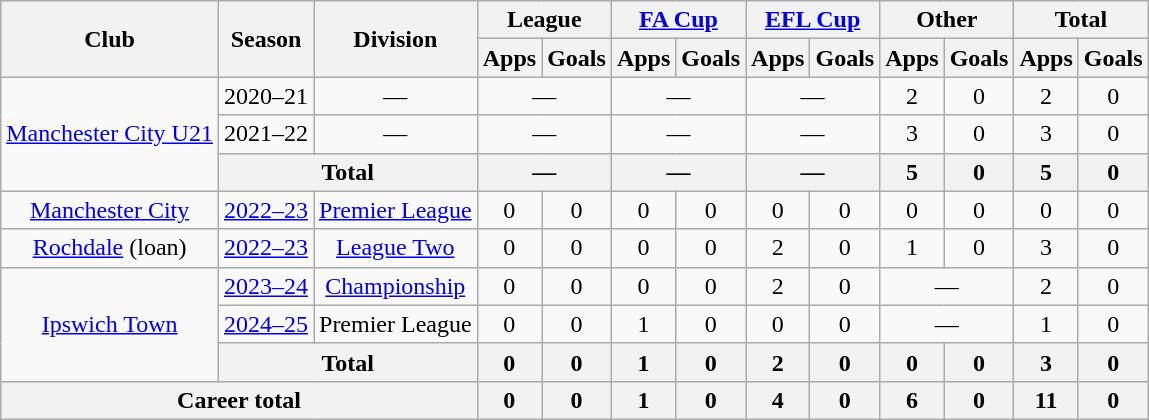<table class="wikitable" style="text-align:center;">
<tr>
<th rowspan="2">Club</th>
<th rowspan="2">Season</th>
<th rowspan="2">Division</th>
<th colspan="2">League</th>
<th colspan="2"><a href='#'>FA Cup</a></th>
<th colspan="2"><a href='#'>EFL Cup</a></th>
<th colspan="2">Other</th>
<th colspan="2">Total</th>
</tr>
<tr>
<th>Apps</th>
<th>Goals</th>
<th>Apps</th>
<th>Goals</th>
<th>Apps</th>
<th>Goals</th>
<th>Apps</th>
<th>Goals</th>
<th>Apps</th>
<th>Goals</th>
</tr>
<tr>
<td rowspan="3"><a href='#'>Manchester City U21</a></td>
<td>2020–21</td>
<td colspan="1">—</td>
<td colspan="2">—</td>
<td colspan="2">—</td>
<td colspan="2">—</td>
<td>2</td>
<td>0</td>
<td>2</td>
<td>0</td>
</tr>
<tr>
<td>2021–22</td>
<td colspan="1">—</td>
<td colspan="2">—</td>
<td colspan="2">—</td>
<td colspan="2">—</td>
<td>3</td>
<td>0</td>
<td>3</td>
<td>0</td>
</tr>
<tr>
<th colspan="2">Total</th>
<th colspan="2">—</th>
<th colspan="2">—</th>
<th colspan="2">—</th>
<th>5</th>
<th>0</th>
<th>5</th>
<th>0</th>
</tr>
<tr>
<td><a href='#'>Manchester City</a></td>
<td><a href='#'>2022–23</a></td>
<td><a href='#'>Premier League</a></td>
<td>0</td>
<td>0</td>
<td>0</td>
<td>0</td>
<td>0</td>
<td>0</td>
<td>0</td>
<td>0</td>
<td>0</td>
<td>0</td>
</tr>
<tr>
<td><a href='#'>Rochdale</a> (loan)</td>
<td><a href='#'>2022–23</a></td>
<td><a href='#'>League Two</a></td>
<td>0</td>
<td>0</td>
<td>0</td>
<td>0</td>
<td>2</td>
<td>0</td>
<td>1</td>
<td>0</td>
<td>3</td>
<td>0</td>
</tr>
<tr>
<td rowspan=3><a href='#'>Ipswich Town</a></td>
<td><a href='#'>2023–24</a></td>
<td><a href='#'>Championship</a></td>
<td>0</td>
<td>0</td>
<td>0</td>
<td>0</td>
<td>2</td>
<td>0</td>
<td colspan="2">—</td>
<td>2</td>
<td>0</td>
</tr>
<tr>
<td><a href='#'>2024–25</a></td>
<td>Premier League</td>
<td>0</td>
<td>0</td>
<td>1</td>
<td>0</td>
<td>0</td>
<td>0</td>
<td colspan="2">—</td>
<td>1</td>
<td>0</td>
</tr>
<tr>
<th colspan="2">Total</th>
<th>0</th>
<th>0</th>
<th>1</th>
<th>0</th>
<th>2</th>
<th>0</th>
<th>0</th>
<th>0</th>
<th>3</th>
<th>0</th>
</tr>
<tr>
<th colspan=3>Career total</th>
<th>0</th>
<th>0</th>
<th>1</th>
<th>0</th>
<th>4</th>
<th>0</th>
<th>6</th>
<th>0</th>
<th>11</th>
<th>0</th>
</tr>
</table>
